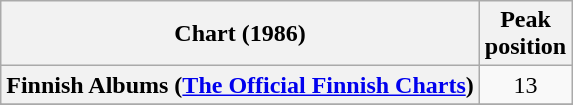<table class="wikitable sortable plainrowheaders" style="text-align:center">
<tr>
<th scope="col">Chart (1986)</th>
<th scope="col">Peak<br>position</th>
</tr>
<tr>
<th scope="row">Finnish Albums (<a href='#'>The Official Finnish Charts</a>)</th>
<td align="center">13</td>
</tr>
<tr>
</tr>
<tr>
</tr>
</table>
